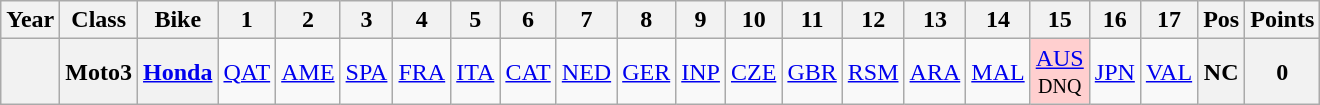<table class="wikitable" style="text-align:center">
<tr>
<th>Year</th>
<th>Class</th>
<th>Bike</th>
<th>1</th>
<th>2</th>
<th>3</th>
<th>4</th>
<th>5</th>
<th>6</th>
<th>7</th>
<th>8</th>
<th>9</th>
<th>10</th>
<th>11</th>
<th>12</th>
<th>13</th>
<th>14</th>
<th>15</th>
<th>16</th>
<th>17</th>
<th>Pos</th>
<th>Points</th>
</tr>
<tr>
<th></th>
<th>Moto3</th>
<th><a href='#'>Honda</a></th>
<td><a href='#'>QAT</a></td>
<td><a href='#'>AME</a></td>
<td><a href='#'>SPA</a></td>
<td><a href='#'>FRA</a></td>
<td><a href='#'>ITA</a></td>
<td><a href='#'>CAT</a></td>
<td><a href='#'>NED</a></td>
<td><a href='#'>GER</a></td>
<td><a href='#'>INP</a></td>
<td><a href='#'>CZE</a></td>
<td><a href='#'>GBR</a></td>
<td><a href='#'>RSM</a></td>
<td><a href='#'>ARA</a></td>
<td><a href='#'>MAL</a></td>
<td style="background:#ffcfcf;"><a href='#'>AUS</a><br><small>DNQ</small></td>
<td><a href='#'>JPN</a></td>
<td><a href='#'>VAL</a></td>
<th>NC</th>
<th>0</th>
</tr>
</table>
